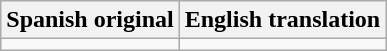<table class="wikitable">
<tr>
<th>Spanish original</th>
<th>English translation</th>
</tr>
<tr style="vertical-align:top; white-space:nowrap;">
<td></td>
<td></td>
</tr>
</table>
